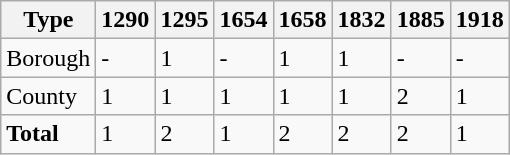<table class="wikitable">
<tr>
<th>Type</th>
<th>1290</th>
<th>1295</th>
<th>1654</th>
<th>1658</th>
<th>1832</th>
<th>1885</th>
<th>1918</th>
</tr>
<tr>
<td>Borough</td>
<td>-</td>
<td>1</td>
<td>-</td>
<td>1</td>
<td>1</td>
<td>-</td>
<td>-</td>
</tr>
<tr>
<td>County</td>
<td>1</td>
<td>1</td>
<td>1</td>
<td>1</td>
<td>1</td>
<td>2</td>
<td>1</td>
</tr>
<tr>
<td><strong>Total</strong></td>
<td>1</td>
<td>2</td>
<td>1</td>
<td>2</td>
<td>2</td>
<td>2</td>
<td>1</td>
</tr>
</table>
